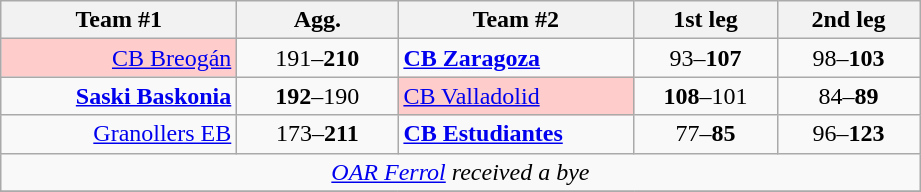<table class=wikitable style="text-align:center">
<tr>
<th width=150>Team #1</th>
<th width=100>Agg.</th>
<th width=150>Team #2</th>
<th width=88>1st leg</th>
<th width=88>2nd leg</th>
</tr>
<tr>
<td align=right bgcolor=#ffcccc><a href='#'>CB Breogán</a></td>
<td>191–<strong>210</strong></td>
<td align=left><strong><a href='#'>CB Zaragoza</a></strong></td>
<td>93–<strong>107</strong></td>
<td>98–<strong>103</strong></td>
</tr>
<tr>
<td align=right><strong><a href='#'>Saski Baskonia</a></strong></td>
<td><strong>192</strong>–190</td>
<td align=left bgcolor=#ffcccc><a href='#'>CB Valladolid</a></td>
<td><strong>108</strong>–101</td>
<td>84–<strong>89</strong></td>
</tr>
<tr>
<td align=right><a href='#'>Granollers EB</a></td>
<td>173–<strong>211</strong></td>
<td align=left><strong><a href='#'>CB Estudiantes</a></strong></td>
<td>77–<strong>85</strong></td>
<td>96–<strong>123</strong></td>
</tr>
<tr>
<td colspan=5><em><a href='#'>OAR Ferrol</a> received a bye</em></td>
</tr>
<tr>
</tr>
</table>
